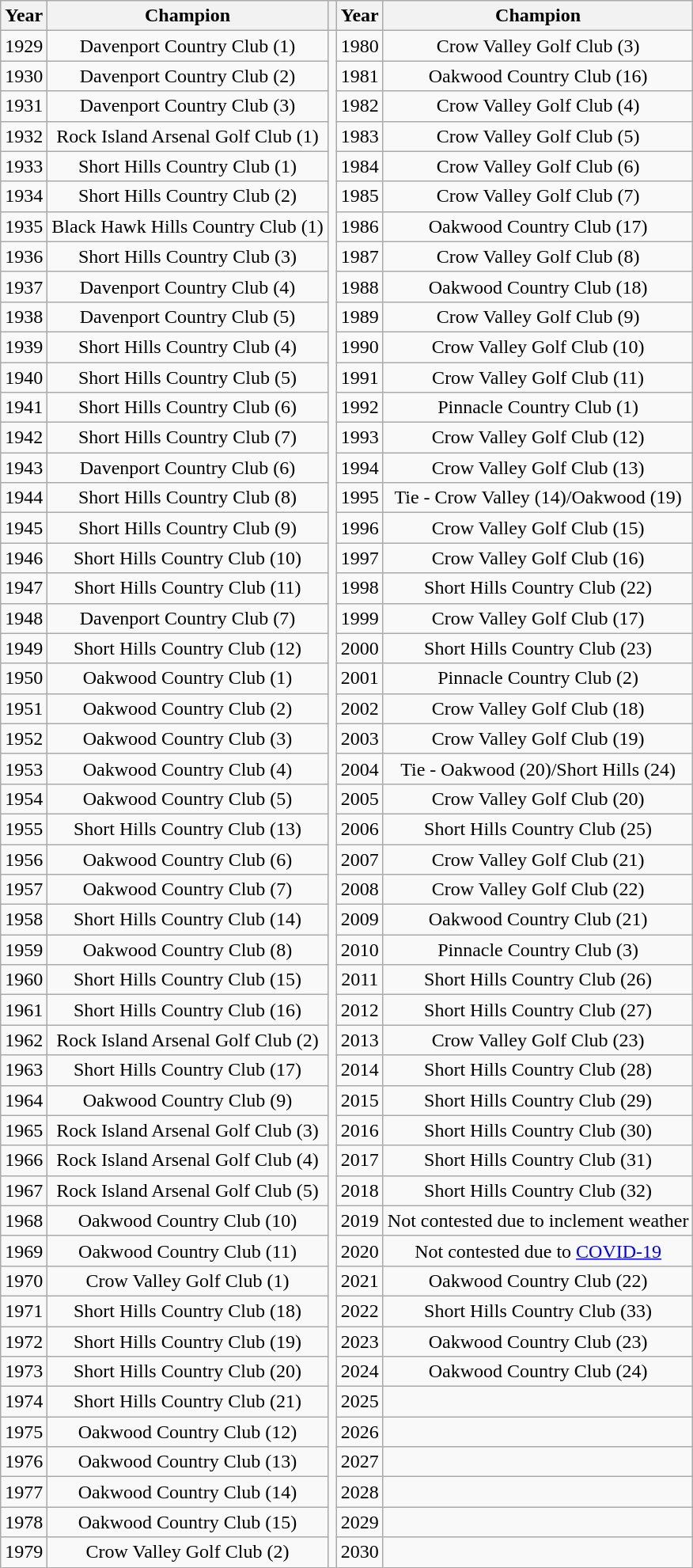<table class="wikitable" style="text-align: center">
<tr>
<th>Year</th>
<th>Champion</th>
<th></th>
<th>Year</th>
<th>Champion</th>
</tr>
<tr>
<td>1929</td>
<td>Davenport Country Club (1)</td>
<td rowspan=51></td>
<td>1980</td>
<td>Crow Valley Golf Club (3)</td>
</tr>
<tr>
<td>1930</td>
<td>Davenport Country Club (2)</td>
<td>1981</td>
<td>Oakwood Country Club (16)</td>
</tr>
<tr>
<td>1931</td>
<td>Davenport Country Club (3)</td>
<td>1982</td>
<td>Crow Valley Golf Club (4)</td>
</tr>
<tr>
<td>1932</td>
<td>Rock Island Arsenal Golf Club (1)</td>
<td>1983</td>
<td>Crow Valley Golf Club (5)</td>
</tr>
<tr>
<td>1933</td>
<td>Short Hills Country Club (1)</td>
<td>1984</td>
<td>Crow Valley Golf Club (6)</td>
</tr>
<tr>
<td>1934</td>
<td>Short Hills Country Club (2)</td>
<td>1985</td>
<td>Crow Valley Golf Club (7)</td>
</tr>
<tr>
<td>1935</td>
<td>Black Hawk Hills Country Club (1)</td>
<td>1986</td>
<td>Oakwood Country Club (17)</td>
</tr>
<tr>
<td>1936</td>
<td>Short Hills Country Club (3)</td>
<td>1987</td>
<td>Crow Valley Golf Club (8)</td>
</tr>
<tr>
<td>1937</td>
<td>Davenport Country Club (4)</td>
<td>1988</td>
<td>Oakwood Country Club (18)</td>
</tr>
<tr>
<td>1938</td>
<td>Davenport Country Club (5)</td>
<td>1989</td>
<td>Crow Valley Golf Club (9)</td>
</tr>
<tr>
<td>1939</td>
<td>Short Hills Country Club (4)</td>
<td>1990</td>
<td>Crow Valley Golf Club (10)</td>
</tr>
<tr>
<td>1940</td>
<td>Short Hills Country Club (5)</td>
<td>1991</td>
<td>Crow Valley Golf Club (11)</td>
</tr>
<tr>
<td>1941</td>
<td>Short Hills Country Club (6)</td>
<td>1992</td>
<td>Pinnacle Country Club (1)</td>
</tr>
<tr>
<td>1942</td>
<td>Short Hills Country Club (7)</td>
<td>1993</td>
<td>Crow Valley Golf Club (12)</td>
</tr>
<tr>
<td>1943</td>
<td>Davenport Country Club (6)</td>
<td>1994</td>
<td>Crow Valley Golf Club (13)</td>
</tr>
<tr>
<td>1944</td>
<td>Short Hills Country Club (8)</td>
<td>1995</td>
<td>Tie - Crow Valley (14)/Oakwood (19)</td>
</tr>
<tr>
<td>1945</td>
<td>Short Hills Country Club (9)</td>
<td>1996</td>
<td>Crow Valley Golf Club (15)</td>
</tr>
<tr>
<td>1946</td>
<td>Short Hills Country Club (10)</td>
<td>1997</td>
<td>Crow Valley Golf Club (16)</td>
</tr>
<tr>
<td>1947</td>
<td>Short Hills Country Club (11)</td>
<td>1998</td>
<td>Short Hills Country Club (22)</td>
</tr>
<tr>
<td>1948</td>
<td>Davenport Country Club (7)</td>
<td>1999</td>
<td>Crow Valley Golf Club (17)</td>
</tr>
<tr>
<td>1949</td>
<td>Short Hills Country Club (12)</td>
<td>2000</td>
<td>Short Hills Country Club (23)</td>
</tr>
<tr>
<td>1950</td>
<td>Oakwood Country Club (1)</td>
<td>2001</td>
<td>Pinnacle Country Club (2)</td>
</tr>
<tr>
<td>1951</td>
<td>Oakwood Country Club (2)</td>
<td>2002</td>
<td>Crow Valley Golf Club (18)</td>
</tr>
<tr>
<td>1952</td>
<td>Oakwood Country Club (3)</td>
<td>2003</td>
<td>Crow Valley Golf Club (19)</td>
</tr>
<tr>
<td>1953</td>
<td>Oakwood Country Club (4)</td>
<td>2004</td>
<td>Tie - Oakwood (20)/Short Hills (24)</td>
</tr>
<tr>
<td>1954</td>
<td>Oakwood Country Club (5)</td>
<td>2005</td>
<td>Crow Valley Golf Club (20)</td>
</tr>
<tr>
<td>1955</td>
<td>Short Hills Country Club (13)</td>
<td>2006</td>
<td>Short Hills Country Club (25)</td>
</tr>
<tr>
<td>1956</td>
<td>Oakwood Country Club (6)</td>
<td>2007</td>
<td>Crow Valley Golf Club (21)</td>
</tr>
<tr>
<td>1957</td>
<td>Oakwood Country Club (7)</td>
<td>2008</td>
<td>Crow Valley Golf Club (22)</td>
</tr>
<tr>
<td>1958</td>
<td>Short Hills Country Club (14)</td>
<td>2009</td>
<td>Oakwood Country Club (21)</td>
</tr>
<tr>
<td>1959</td>
<td>Oakwood Country Club (8)</td>
<td>2010</td>
<td>Pinnacle Country Club (3)</td>
</tr>
<tr>
<td>1960</td>
<td>Short Hills Country Club (15)</td>
<td>2011</td>
<td>Short Hills Country Club (26)</td>
</tr>
<tr>
<td>1961</td>
<td>Short Hills Country Club (16)</td>
<td>2012</td>
<td>Short Hills Country Club (27)</td>
</tr>
<tr>
<td>1962</td>
<td>Rock Island Arsenal Golf Club (2)</td>
<td>2013</td>
<td>Crow Valley Golf Club (23)</td>
</tr>
<tr>
<td>1963</td>
<td>Short Hills Country Club (17)</td>
<td>2014</td>
<td>Short Hills Country Club (28)</td>
</tr>
<tr>
<td>1964</td>
<td>Oakwood Country Club (9)</td>
<td>2015</td>
<td>Short Hills Country Club (29)</td>
</tr>
<tr>
<td>1965</td>
<td>Rock Island Arsenal Golf Club (3)</td>
<td>2016</td>
<td>Short Hills Country Club (30)</td>
</tr>
<tr>
<td>1966</td>
<td>Rock Island Arsenal Golf Club (4)</td>
<td>2017</td>
<td>Short Hills Country Club (31)</td>
</tr>
<tr>
<td>1967</td>
<td>Rock Island Arsenal Golf Club (5)</td>
<td>2018</td>
<td>Short Hills Country Club (32)</td>
</tr>
<tr>
<td>1968</td>
<td>Oakwood Country Club  (10)</td>
<td>2019</td>
<td>Not contested due to inclement weather</td>
</tr>
<tr>
<td>1969</td>
<td>Oakwood Country Club  (11)</td>
<td>2020</td>
<td>Not contested due to <a href='#'>COVID-19</a></td>
</tr>
<tr>
<td>1970</td>
<td>Crow Valley Golf Club (1)</td>
<td>2021</td>
<td>Oakwood Country Club (22)</td>
</tr>
<tr>
<td>1971</td>
<td>Short Hills Country Club  (18)</td>
<td>2022</td>
<td>Short Hills Country Club (33)</td>
</tr>
<tr>
<td>1972</td>
<td>Short Hills Country Club (19)</td>
<td>2023</td>
<td>Oakwood Country Club (23)</td>
</tr>
<tr>
<td>1973</td>
<td>Short Hills Country Club (20)</td>
<td>2024</td>
<td>Oakwood Country Club (24)</td>
</tr>
<tr>
<td>1974</td>
<td>Short Hills Country Club (21)</td>
<td>2025</td>
<td></td>
</tr>
<tr>
<td>1975</td>
<td>Oakwood Country Club  (12)</td>
<td>2026</td>
<td></td>
</tr>
<tr>
<td>1976</td>
<td>Oakwood Country Club  (13)</td>
<td>2027</td>
<td></td>
</tr>
<tr>
<td>1977</td>
<td>Oakwood Country Club  (14)</td>
<td>2028</td>
<td></td>
</tr>
<tr>
<td>1978</td>
<td>Oakwood Country Club  (15)</td>
<td>2029</td>
<td></td>
</tr>
<tr>
<td>1979</td>
<td>Crow Valley Golf Club  (2)</td>
<td>2030</td>
<td></td>
</tr>
</table>
